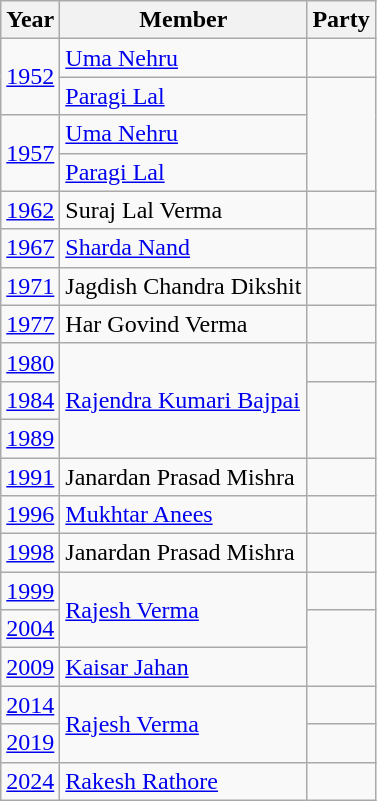<table class="wikitable sortable">
<tr>
<th>Year</th>
<th>Member</th>
<th colspan="2">Party</th>
</tr>
<tr>
<td rowspan="2"><a href='#'>1952</a></td>
<td><a href='#'>Uma Nehru</a></td>
<td></td>
</tr>
<tr>
<td><a href='#'>Paragi Lal</a></td>
</tr>
<tr>
<td rowspan="2"><a href='#'>1957</a></td>
<td><a href='#'>Uma Nehru</a></td>
</tr>
<tr>
<td><a href='#'>Paragi Lal</a></td>
</tr>
<tr>
<td><a href='#'>1962</a></td>
<td>Suraj Lal Verma</td>
<td></td>
</tr>
<tr>
<td><a href='#'>1967</a></td>
<td><a href='#'>Sharda Nand</a></td>
</tr>
<tr>
<td><a href='#'>1971</a></td>
<td>Jagdish Chandra Dikshit</td>
<td></td>
</tr>
<tr>
<td><a href='#'>1977</a></td>
<td>Har Govind Verma</td>
<td></td>
</tr>
<tr>
<td><a href='#'>1980</a></td>
<td rowspan="3"><a href='#'>Rajendra Kumari Bajpai</a></td>
<td></td>
</tr>
<tr>
<td><a href='#'>1984</a></td>
</tr>
<tr>
<td><a href='#'>1989</a></td>
</tr>
<tr>
<td><a href='#'>1991</a></td>
<td>Janardan Prasad Mishra</td>
<td></td>
</tr>
<tr>
<td><a href='#'>1996</a></td>
<td><a href='#'>Mukhtar Anees</a></td>
<td></td>
</tr>
<tr>
<td><a href='#'>1998</a></td>
<td>Janardan Prasad Mishra</td>
<td></td>
</tr>
<tr>
<td><a href='#'>1999</a></td>
<td rowspan="2"><a href='#'>Rajesh Verma</a></td>
<td></td>
</tr>
<tr>
<td><a href='#'>2004</a></td>
</tr>
<tr>
<td><a href='#'>2009</a></td>
<td><a href='#'>Kaisar Jahan</a></td>
</tr>
<tr>
<td><a href='#'>2014</a></td>
<td rowspan="2"><a href='#'>Rajesh Verma</a></td>
<td></td>
</tr>
<tr>
<td><a href='#'>2019</a></td>
</tr>
<tr>
<td><a href='#'>2024</a></td>
<td><a href='#'>Rakesh Rathore</a></td>
<td></td>
</tr>
</table>
